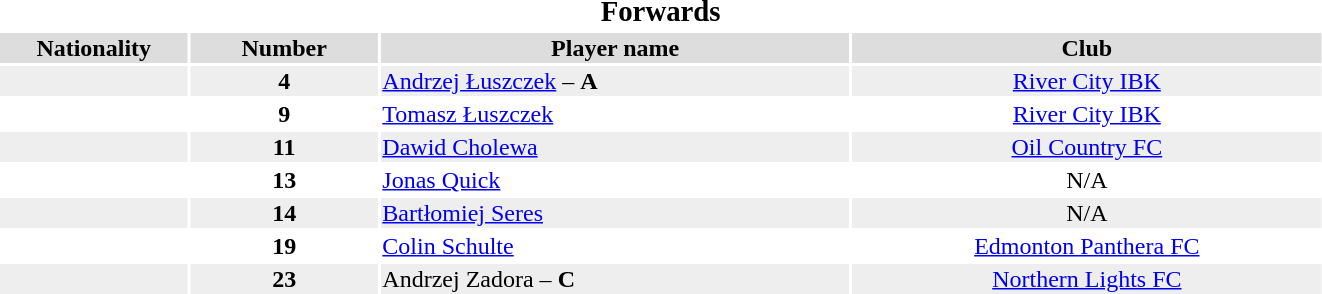<table width=70%>
<tr>
<th colspan=6><big>Forwards</big></th>
</tr>
<tr bgcolor="#dddddd">
<th width=10%>Nationality</th>
<th width=10%>Number</th>
<th width=25%>Player name</th>
<th width=25%>Club</th>
</tr>
<tr bgcolor="#eeeeee">
<td align=center></td>
<td align=center><strong>4</strong></td>
<td><a href='#'>Andrzej Łuszczek</a> – <strong>A</strong></td>
<td align=center><a href='#'>River City IBK</a></td>
</tr>
<tr bgcolor="#ffffff">
<td align=center></td>
<td align=center><strong>9</strong></td>
<td><a href='#'>Tomasz Łuszczek</a></td>
<td align=center><a href='#'>River City IBK</a></td>
</tr>
<tr bgcolor="#eeeeee">
<td align=center></td>
<td align=center><strong>11</strong></td>
<td><a href='#'>Dawid Cholewa</a></td>
<td align=center><a href='#'>Oil Country FC</a></td>
</tr>
<tr bgcolor="#ffffff">
<td align=center></td>
<td align=center><strong>13</strong></td>
<td><a href='#'>Jonas Quick</a></td>
<td align=center>N/A</td>
</tr>
<tr bgcolor="#eeeeee">
<td align=center></td>
<td align=center><strong>14</strong></td>
<td><a href='#'>Bartłomiej Seres</a></td>
<td align=center>N/A</td>
</tr>
<tr bgcolor="#ffffff">
<td align=center></td>
<td align=center><strong>19</strong></td>
<td><a href='#'>Colin Schulte</a></td>
<td align=center><a href='#'>Edmonton Panthera FC</a></td>
</tr>
<tr bgcolor="#eeeeee">
<td align=center></td>
<td align=center><strong>23</strong></td>
<td>Andrzej Zadora – <strong>C</strong></td>
<td align=center><a href='#'>Northern Lights FC</a></td>
</tr>
</table>
